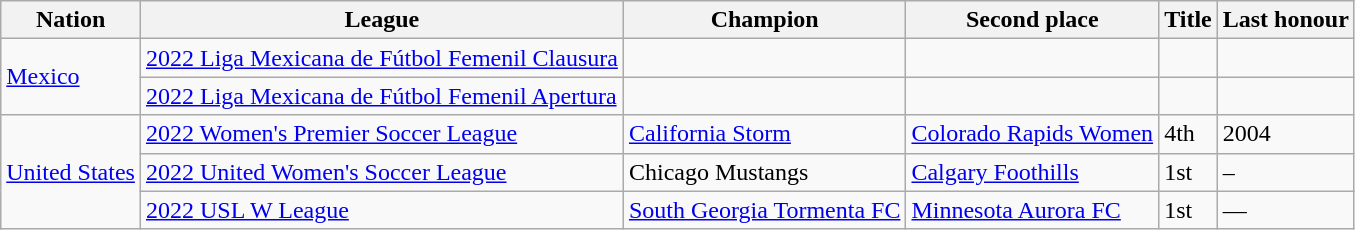<table class="wikitable sortable">
<tr>
<th>Nation</th>
<th>League</th>
<th>Champion</th>
<th>Second place</th>
<th data-sort-type="number">Title</th>
<th>Last honour</th>
</tr>
<tr>
<td rowspan=2> <a href='#'>Mexico</a></td>
<td><a href='#'>2022 Liga Mexicana de Fútbol Femenil Clausura</a></td>
<td></td>
<td></td>
<td></td>
<td></td>
</tr>
<tr>
<td><a href='#'>2022 Liga Mexicana de Fútbol Femenil Apertura</a></td>
<td></td>
<td></td>
<td></td>
<td></td>
</tr>
<tr>
<td rowspan=3> <a href='#'>United States</a></td>
<td><a href='#'>2022 Women's Premier Soccer League</a></td>
<td><a href='#'>California Storm</a></td>
<td><a href='#'>Colorado Rapids Women</a></td>
<td>4th</td>
<td>2004</td>
</tr>
<tr>
<td><a href='#'>2022 United Women's Soccer League</a></td>
<td>Chicago Mustangs</td>
<td><a href='#'>Calgary Foothills</a></td>
<td>1st</td>
<td>–</td>
</tr>
<tr>
<td><a href='#'>2022 USL W League</a></td>
<td><a href='#'>South Georgia Tormenta FC</a></td>
<td><a href='#'>Minnesota Aurora FC</a></td>
<td>1st</td>
<td>—</td>
</tr>
</table>
